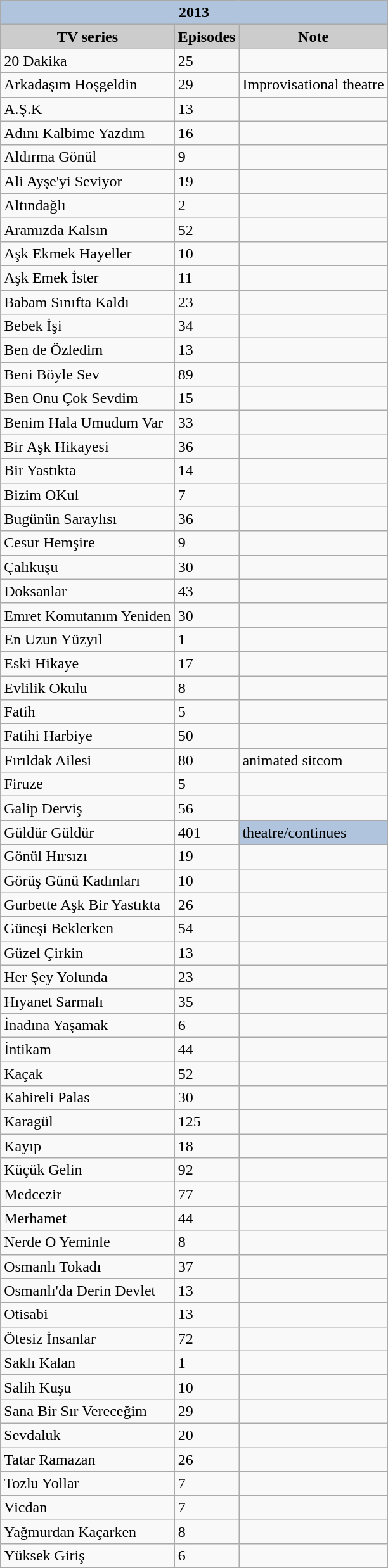<table class="wikitable sortable">
<tr>
<th colspan="3" style="background-color:LightSteelBlue">2013</th>
</tr>
<tr>
<th style="background-color:#CCCCCC">TV series</th>
<th style="background-color:#CCCCCC">Episodes</th>
<th style="background-color:#CCCCCC">Note</th>
</tr>
<tr>
<td>20 Dakika</td>
<td>25</td>
<td></td>
</tr>
<tr>
<td>Arkadaşım Hoşgeldin</td>
<td>29</td>
<td>Improvisational theatre</td>
</tr>
<tr>
<td>A.Ş.K</td>
<td>13</td>
<td></td>
</tr>
<tr>
<td>Adını Kalbime Yazdım</td>
<td>16</td>
<td></td>
</tr>
<tr>
<td>Aldırma Gönül</td>
<td>9</td>
<td></td>
</tr>
<tr>
<td>Ali Ayşe'yi Seviyor</td>
<td>19</td>
<td></td>
</tr>
<tr>
<td>Altındağlı</td>
<td>2</td>
<td></td>
</tr>
<tr>
<td>Aramızda Kalsın</td>
<td>52</td>
<td></td>
</tr>
<tr>
<td>Aşk Ekmek Hayeller</td>
<td>10</td>
<td></td>
</tr>
<tr>
<td>Aşk Emek İster</td>
<td>11</td>
<td></td>
</tr>
<tr>
<td>Babam Sınıfta Kaldı</td>
<td>23</td>
<td></td>
</tr>
<tr>
<td>Bebek İşi</td>
<td>34</td>
<td></td>
</tr>
<tr>
<td>Ben de Özledim</td>
<td>13</td>
<td></td>
</tr>
<tr>
<td>Beni Böyle Sev</td>
<td>89</td>
<td></td>
</tr>
<tr>
<td>Ben Onu Çok Sevdim</td>
<td>15</td>
<td></td>
</tr>
<tr>
<td>Benim Hala Umudum Var</td>
<td>33</td>
<td></td>
</tr>
<tr>
<td>Bir Aşk Hikayesi</td>
<td>36</td>
<td></td>
</tr>
<tr>
<td>Bir Yastıkta</td>
<td>14</td>
<td></td>
</tr>
<tr>
<td>Bizim OKul</td>
<td>7</td>
<td></td>
</tr>
<tr>
<td>Bugünün Saraylısı</td>
<td>36</td>
<td></td>
</tr>
<tr>
<td>Cesur Hemşire</td>
<td>9</td>
<td></td>
</tr>
<tr>
<td>Çalıkuşu</td>
<td>30</td>
<td></td>
</tr>
<tr>
<td>Doksanlar</td>
<td>43</td>
<td></td>
</tr>
<tr>
<td>Emret Komutanım Yeniden</td>
<td>30</td>
<td></td>
</tr>
<tr>
<td>En Uzun Yüzyıl</td>
<td>1</td>
<td></td>
</tr>
<tr>
<td>Eski Hikaye</td>
<td>17</td>
<td></td>
</tr>
<tr>
<td>Evlilik Okulu</td>
<td>8</td>
<td></td>
</tr>
<tr>
<td>Fatih</td>
<td>5</td>
<td></td>
</tr>
<tr>
<td>Fatihi Harbiye</td>
<td>50</td>
<td></td>
</tr>
<tr>
<td>Fırıldak Ailesi</td>
<td>80</td>
<td>animated sitcom</td>
</tr>
<tr>
<td>Firuze</td>
<td>5</td>
<td></td>
</tr>
<tr>
<td>Galip Derviş</td>
<td>56</td>
<td></td>
</tr>
<tr>
<td>Güldür Güldür</td>
<td>401</td>
<td style="background-color:LightSteelBlue">theatre/continues</td>
</tr>
<tr>
<td>Gönül Hırsızı</td>
<td>19</td>
<td></td>
</tr>
<tr>
<td>Görüş Günü Kadınları</td>
<td>10</td>
<td></td>
</tr>
<tr>
<td>Gurbette Aşk Bir Yastıkta</td>
<td>26</td>
<td></td>
</tr>
<tr>
<td>Güneşi Beklerken</td>
<td>54</td>
<td></td>
</tr>
<tr>
<td>Güzel Çirkin</td>
<td>13</td>
<td></td>
</tr>
<tr>
<td>Her Şey Yolunda</td>
<td>23</td>
<td></td>
</tr>
<tr>
<td>Hıyanet Sarmalı</td>
<td>35</td>
<td></td>
</tr>
<tr>
<td>İnadına Yaşamak</td>
<td>6</td>
<td></td>
</tr>
<tr>
<td>İntikam</td>
<td>44</td>
<td></td>
</tr>
<tr>
<td>Kaçak</td>
<td>52</td>
<td></td>
</tr>
<tr>
<td>Kahireli Palas</td>
<td>30</td>
<td></td>
</tr>
<tr>
<td>Karagül</td>
<td>125</td>
<td></td>
</tr>
<tr>
<td>Kayıp</td>
<td>18</td>
<td></td>
</tr>
<tr>
<td>Küçük Gelin</td>
<td>92</td>
<td></td>
</tr>
<tr>
<td>Medcezir</td>
<td>77</td>
<td></td>
</tr>
<tr>
<td>Merhamet</td>
<td>44</td>
<td></td>
</tr>
<tr>
<td>Nerde O Yeminle</td>
<td>8</td>
<td></td>
</tr>
<tr>
<td>Osmanlı Tokadı</td>
<td>37</td>
<td></td>
</tr>
<tr>
<td>Osmanlı'da Derin Devlet</td>
<td>13</td>
<td></td>
</tr>
<tr>
<td>Otisabi</td>
<td>13</td>
<td></td>
</tr>
<tr>
<td>Ötesiz İnsanlar</td>
<td>72</td>
<td></td>
</tr>
<tr>
<td>Saklı Kalan</td>
<td>1</td>
<td></td>
</tr>
<tr>
<td>Salih Kuşu</td>
<td>10</td>
<td></td>
</tr>
<tr>
<td>Sana Bir Sır Vereceğim</td>
<td>29</td>
<td></td>
</tr>
<tr>
<td>Sevdaluk</td>
<td>20</td>
<td></td>
</tr>
<tr>
<td>Tatar Ramazan</td>
<td>26</td>
<td></td>
</tr>
<tr>
<td>Tozlu Yollar</td>
<td>7</td>
<td></td>
</tr>
<tr>
<td>Vicdan</td>
<td>7</td>
<td></td>
</tr>
<tr>
<td>Yağmurdan Kaçarken</td>
<td>8</td>
<td></td>
</tr>
<tr>
<td>Yüksek Giriş</td>
<td>6</td>
<td></td>
</tr>
</table>
